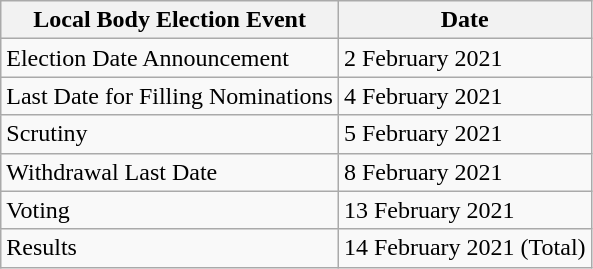<table class="wikitable">
<tr>
<th>Local Body Election Event</th>
<th>Date</th>
</tr>
<tr>
<td>Election Date Announcement</td>
<td>2 February 2021</td>
</tr>
<tr>
<td>Last Date for Filling Nominations</td>
<td>4 February 2021</td>
</tr>
<tr>
<td>Scrutiny</td>
<td>5 February 2021</td>
</tr>
<tr>
<td>Withdrawal Last Date</td>
<td>8 February 2021</td>
</tr>
<tr>
<td>Voting</td>
<td>13 February 2021</td>
</tr>
<tr>
<td>Results</td>
<td>14 February 2021 (Total)</td>
</tr>
</table>
